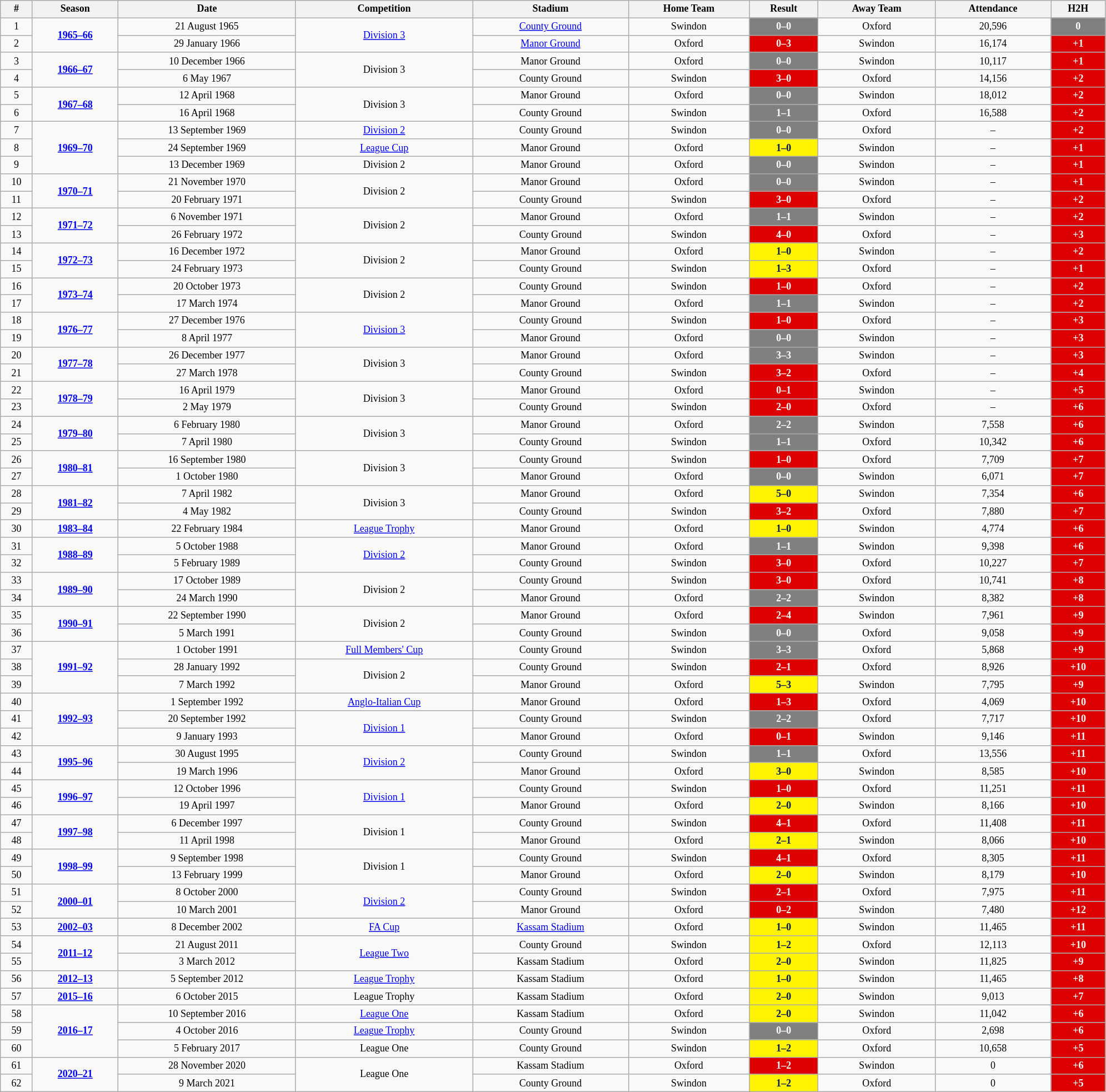<table class="wikitable" style="text-align: center; width: 105%; font-size: 12px">
<tr>
<th><strong>#</strong></th>
<th><strong>Season</strong></th>
<th><strong>Date</strong></th>
<th><strong>Competition</strong></th>
<th><strong>Stadium</strong></th>
<th><strong>Home Team</strong></th>
<th><strong>Result</strong></th>
<th><strong>Away Team</strong></th>
<th><strong>Attendance</strong></th>
<th><strong>H2H</strong></th>
</tr>
<tr>
<td>1</td>
<td rowspan=2><strong><a href='#'>1965–66</a></strong></td>
<td>21 August 1965</td>
<td rowspan=2><a href='#'>Division 3</a></td>
<td><a href='#'>County Ground</a></td>
<td>Swindon</td>
<td style="background:#808080;color:white;"><strong>0–0</strong></td>
<td>Oxford</td>
<td>20,596</td>
<td style="background:#808080;color:white;"><strong>0</strong></td>
</tr>
<tr>
<td>2</td>
<td>29 January 1966</td>
<td><a href='#'>Manor Ground</a></td>
<td>Oxford</td>
<td style="background:#DD0000;color:white;"><strong>0–3</strong></td>
<td>Swindon</td>
<td>16,174</td>
<td style="background:#DD0000;color:white;"><strong>+1</strong></td>
</tr>
<tr>
<td>3</td>
<td rowspan=2><strong><a href='#'>1966–67</a></strong></td>
<td>10 December 1966</td>
<td rowspan=2>Division 3</td>
<td>Manor Ground</td>
<td>Oxford</td>
<td style="background:#808080;color:white;"><strong>0–0</strong></td>
<td>Swindon</td>
<td>10,117</td>
<td style="background:#DD0000;color:white;"><strong>+1</strong></td>
</tr>
<tr>
<td>4</td>
<td>6 May 1967</td>
<td>County Ground</td>
<td>Swindon</td>
<td style="background:#DD0000;color:white;"><strong>3–0</strong></td>
<td>Oxford</td>
<td>14,156</td>
<td style="background:#DD0000;color:white;"><strong>+2</strong></td>
</tr>
<tr>
<td>5</td>
<td rowspan=2><strong><a href='#'>1967–68</a></strong></td>
<td>12 April 1968</td>
<td rowspan=2>Division 3</td>
<td>Manor Ground</td>
<td>Oxford</td>
<td style="background:#808080;color:white;"><strong>0–0</strong></td>
<td>Swindon</td>
<td>18,012</td>
<td style="background:#DD0000;color:white;"><strong>+2</strong></td>
</tr>
<tr>
<td>6</td>
<td>16 April 1968</td>
<td>County Ground</td>
<td>Swindon</td>
<td style="background:#808080;color:white;"><strong>1–1</strong></td>
<td>Oxford</td>
<td>16,588</td>
<td style="background:#DD0000;color:white;"><strong>+2</strong></td>
</tr>
<tr>
<td>7</td>
<td rowspan=3><strong><a href='#'>1969–70</a></strong></td>
<td>13 September 1969</td>
<td><a href='#'>Division 2</a></td>
<td>County Ground</td>
<td>Swindon</td>
<td style="background:#808080;color:white;"><strong>0–0</strong></td>
<td>Oxford</td>
<td>–</td>
<td style="background:#DD0000;color:white;"><strong>+2</strong></td>
</tr>
<tr>
<td>8</td>
<td>24 September 1969</td>
<td><a href='#'>League Cup</a></td>
<td>Manor Ground</td>
<td>Oxford</td>
<td style="background:#FFF300;color:#001958;"><strong>1–0</strong></td>
<td>Swindon</td>
<td>–</td>
<td style="background:#DD0000;color:white;"><strong>+1</strong></td>
</tr>
<tr>
<td>9</td>
<td>13 December 1969</td>
<td>Division 2</td>
<td>Manor Ground</td>
<td>Oxford</td>
<td style="background:#808080;color:white;"><strong>0–0</strong></td>
<td>Swindon</td>
<td>–</td>
<td style="background:#DD0000;color:white;"><strong>+1</strong></td>
</tr>
<tr>
<td>10</td>
<td rowspan=2><strong><a href='#'>1970–71</a></strong></td>
<td>21 November 1970</td>
<td rowspan=2>Division 2</td>
<td>Manor Ground</td>
<td>Oxford</td>
<td style="background:#808080;color:white;"><strong>0–0</strong></td>
<td>Swindon</td>
<td>–</td>
<td style="background:#DD0000;color:white;"><strong>+1</strong></td>
</tr>
<tr>
<td>11</td>
<td>20 February 1971</td>
<td>County Ground</td>
<td>Swindon</td>
<td style="background:#DD0000;color:white;"><strong>3–0</strong></td>
<td>Oxford</td>
<td>–</td>
<td style="background:#DD0000;color:white;"><strong>+2</strong></td>
</tr>
<tr>
<td>12</td>
<td rowspan=2><strong><a href='#'>1971–72</a></strong></td>
<td>6 November 1971</td>
<td rowspan=2>Division 2</td>
<td>Manor Ground</td>
<td>Oxford</td>
<td style="background:#808080;color:white;"><strong>1–1</strong></td>
<td>Swindon</td>
<td>–</td>
<td style="background:#DD0000;color:white;"><strong>+2</strong></td>
</tr>
<tr>
<td>13</td>
<td>26 February 1972</td>
<td>County Ground</td>
<td>Swindon</td>
<td style="background:#DD0000;color:white;"><strong>4–0</strong></td>
<td>Oxford</td>
<td>–</td>
<td style="background:#DD0000;color:white;"><strong>+3</strong></td>
</tr>
<tr>
<td>14</td>
<td rowspan=2><strong><a href='#'>1972–73</a></strong></td>
<td>16 December 1972</td>
<td rowspan=2>Division 2</td>
<td>Manor Ground</td>
<td>Oxford</td>
<td style="background:#FFF300;color:#001958;"><strong>1–0</strong></td>
<td>Swindon</td>
<td>–</td>
<td style="background:#DD0000;color:white;"><strong>+2</strong></td>
</tr>
<tr>
<td>15</td>
<td>24 February 1973</td>
<td>County Ground</td>
<td>Swindon</td>
<td style="background:#FFF300;color:#001958;"><strong>1–3</strong></td>
<td>Oxford</td>
<td>–</td>
<td style="background:#DD0000;color:white;"><strong>+1</strong></td>
</tr>
<tr>
<td>16</td>
<td rowspan=2><strong><a href='#'>1973–74</a></strong></td>
<td>20 October 1973</td>
<td rowspan=2>Division 2</td>
<td>County Ground</td>
<td>Swindon</td>
<td style="background:#DD0000;color:white;"><strong>1–0</strong></td>
<td>Oxford</td>
<td>–</td>
<td style="background:#DD0000;color:white;"><strong>+2</strong></td>
</tr>
<tr>
<td>17</td>
<td>17 March 1974</td>
<td>Manor Ground</td>
<td>Oxford</td>
<td style="background:#808080;color:white;"><strong>1–1</strong></td>
<td>Swindon</td>
<td>–</td>
<td style="background:#DD0000;color:white;"><strong>+2</strong></td>
</tr>
<tr>
<td>18</td>
<td rowspan=2><strong><a href='#'>1976–77</a></strong></td>
<td>27 December 1976</td>
<td rowspan=2><a href='#'>Division 3</a></td>
<td>County Ground</td>
<td>Swindon</td>
<td style="background:#DD0000;color:white;"><strong>1–0</strong></td>
<td>Oxford</td>
<td>–</td>
<td style="background:#DD0000;color:white;"><strong>+3</strong></td>
</tr>
<tr>
<td>19</td>
<td>8 April 1977</td>
<td>Manor Ground</td>
<td>Oxford</td>
<td style="background:#808080;color:white;"><strong>0–0</strong></td>
<td>Swindon</td>
<td>–</td>
<td style="background:#DD0000;color:white;"><strong>+3</strong></td>
</tr>
<tr>
<td>20</td>
<td rowspan=2><strong><a href='#'>1977–78</a></strong></td>
<td>26 December 1977</td>
<td rowspan=2>Division 3</td>
<td>Manor Ground</td>
<td>Oxford</td>
<td style="background:#808080;color:white;"><strong>3–3</strong></td>
<td>Swindon</td>
<td>–</td>
<td style="background:#DD0000;color:white;"><strong>+3</strong></td>
</tr>
<tr>
<td>21</td>
<td>27 March 1978</td>
<td>County Ground</td>
<td>Swindon</td>
<td style="background:#DD0000;color:white;"><strong>3–2</strong></td>
<td>Oxford</td>
<td>–</td>
<td style="background:#DD0000;color:white;"><strong>+4</strong></td>
</tr>
<tr>
<td>22</td>
<td rowspan=2><strong><a href='#'>1978–79</a></strong></td>
<td>16 April 1979</td>
<td rowspan=2>Division 3</td>
<td>Manor Ground</td>
<td>Oxford</td>
<td style="background:#DD0000;color:white;"><strong>0–1</strong></td>
<td>Swindon</td>
<td>–</td>
<td style="background:#DD0000;color:white;"><strong>+5</strong></td>
</tr>
<tr>
<td>23</td>
<td>2 May 1979</td>
<td>County Ground</td>
<td>Swindon</td>
<td style="background:#DD0000;color:white;"><strong>2–0</strong></td>
<td>Oxford</td>
<td>–</td>
<td style="background:#DD0000;color:white;"><strong>+6</strong></td>
</tr>
<tr>
<td>24</td>
<td rowspan=2><strong><a href='#'>1979–80</a></strong></td>
<td>6 February 1980</td>
<td rowspan=2>Division 3</td>
<td>Manor Ground</td>
<td>Oxford</td>
<td style="background:#808080;color:white;"><strong>2–2</strong></td>
<td>Swindon</td>
<td>7,558</td>
<td style="background:#DD0000;color:white;"><strong>+6</strong></td>
</tr>
<tr>
<td>25</td>
<td>7 April 1980</td>
<td>County Ground</td>
<td>Swindon</td>
<td style="background:#808080;color:white;"><strong>1–1</strong></td>
<td>Oxford</td>
<td>10,342</td>
<td style="background:#DD0000;color:white;"><strong>+6</strong></td>
</tr>
<tr>
<td>26</td>
<td rowspan=2><strong><a href='#'>1980–81</a></strong></td>
<td>16 September 1980</td>
<td rowspan=2>Division 3</td>
<td>County Ground</td>
<td>Swindon</td>
<td style="background:#DD0000;color:white;"><strong>1–0</strong></td>
<td>Oxford</td>
<td>7,709</td>
<td style="background:#DD0000;color:white;"><strong>+7</strong></td>
</tr>
<tr>
<td>27</td>
<td>1 October 1980</td>
<td>Manor Ground</td>
<td>Oxford</td>
<td style="background:#808080;color:white;"><strong>0–0</strong></td>
<td>Swindon</td>
<td>6,071</td>
<td style="background:#DD0000;color:white;"><strong>+7</strong></td>
</tr>
<tr>
<td>28</td>
<td rowspan=2><strong><a href='#'>1981–82</a></strong></td>
<td>7 April 1982</td>
<td rowspan=2>Division 3</td>
<td>Manor Ground</td>
<td>Oxford</td>
<td style="background:#FFF300;color:#001958;"><strong>5–0</strong></td>
<td>Swindon</td>
<td>7,354</td>
<td style="background:#DD0000;color:white;"><strong>+6</strong></td>
</tr>
<tr>
<td>29</td>
<td>4 May 1982</td>
<td>County Ground</td>
<td>Swindon</td>
<td style="background:#DD0000;color:white;"><strong>3–2</strong></td>
<td>Oxford</td>
<td>7,880</td>
<td style="background:#DD0000;color:white;"><strong>+7</strong></td>
</tr>
<tr>
<td>30</td>
<td><strong><a href='#'>1983–84</a></strong></td>
<td>22 February 1984</td>
<td><a href='#'>League Trophy</a></td>
<td>Manor Ground</td>
<td>Oxford</td>
<td style="background:#FFF300;color:#001958;"><strong>1–0</strong></td>
<td>Swindon</td>
<td>4,774</td>
<td style="background:#DD0000;color:white;"><strong>+6</strong></td>
</tr>
<tr>
<td>31</td>
<td rowspan=2><strong><a href='#'>1988–89</a></strong></td>
<td>5 October 1988</td>
<td rowspan=2><a href='#'>Division 2</a></td>
<td>Manor Ground</td>
<td>Oxford</td>
<td style="background:#808080;color:white;"><strong>1–1</strong></td>
<td>Swindon</td>
<td>9,398</td>
<td style="background:#DD0000;color:white;"><strong>+6</strong></td>
</tr>
<tr>
<td>32</td>
<td>5 February 1989</td>
<td>County Ground</td>
<td>Swindon</td>
<td style="background:#DD0000;color:white;"><strong>3–0</strong></td>
<td>Oxford</td>
<td>10,227</td>
<td style="background:#DD0000;color:white;"><strong>+7</strong></td>
</tr>
<tr>
<td>33</td>
<td rowspan=2><strong><a href='#'>1989–90</a></strong></td>
<td>17 October 1989</td>
<td rowspan=2>Division 2</td>
<td>County Ground</td>
<td>Swindon</td>
<td style="background:#DD0000;color:white;"><strong>3–0</strong></td>
<td>Oxford</td>
<td>10,741</td>
<td style="background:#DD0000;color:white;"><strong>+8</strong></td>
</tr>
<tr>
<td>34</td>
<td>24 March 1990</td>
<td>Manor Ground</td>
<td>Oxford</td>
<td style="background:#808080;color:white;"><strong>2–2</strong></td>
<td>Swindon</td>
<td>8,382</td>
<td style="background:#DD0000;color:white;"><strong>+8</strong></td>
</tr>
<tr>
<td>35</td>
<td rowspan=2><strong><a href='#'>1990–91</a></strong></td>
<td>22 September 1990</td>
<td rowspan=2>Division 2</td>
<td>Manor Ground</td>
<td>Oxford</td>
<td style="background:#DD0000;color:white;"><strong>2–4</strong></td>
<td>Swindon</td>
<td>7,961</td>
<td style="background:#DD0000;color:white;"><strong>+9</strong></td>
</tr>
<tr>
<td>36</td>
<td>5 March 1991</td>
<td>County Ground</td>
<td>Swindon</td>
<td style="background:#808080;color:white;"><strong>0–0</strong></td>
<td>Oxford</td>
<td>9,058</td>
<td style="background:#DD0000;color:white;"><strong>+9</strong></td>
</tr>
<tr>
<td>37</td>
<td rowspan=3><strong><a href='#'>1991–92</a></strong></td>
<td>1 October 1991</td>
<td><a href='#'>Full Members' Cup</a></td>
<td>County Ground</td>
<td>Swindon</td>
<td style="background:#808080;color:white;"><strong>3–3</strong></td>
<td>Oxford</td>
<td>5,868</td>
<td style="background:#DD0000;color:white;"><strong>+9</strong></td>
</tr>
<tr>
<td>38</td>
<td>28 January 1992</td>
<td rowspan=2>Division 2</td>
<td>County Ground</td>
<td>Swindon</td>
<td style="background:#DD0000;color:white;"><strong>2–1</strong></td>
<td>Oxford</td>
<td>8,926</td>
<td style="background:#DD0000;color:white;"><strong>+10</strong></td>
</tr>
<tr>
<td>39</td>
<td>7 March 1992</td>
<td>Manor Ground</td>
<td>Oxford</td>
<td style="background:#FFF300;color:#001958;"><strong>5–3</strong></td>
<td>Swindon</td>
<td>7,795</td>
<td style="background:#DD0000;color:white;"><strong>+9</strong></td>
</tr>
<tr>
<td>40</td>
<td rowspan=3><strong><a href='#'>1992–93</a></strong></td>
<td>1 September 1992</td>
<td><a href='#'>Anglo-Italian Cup</a></td>
<td>Manor Ground</td>
<td>Oxford</td>
<td style="background:#DD0000;color:white;"><strong>1–3</strong></td>
<td>Oxford</td>
<td>4,069</td>
<td style="background:#DD0000;color:white;"><strong>+10</strong></td>
</tr>
<tr>
<td>41</td>
<td>20 September 1992</td>
<td rowspan=2><a href='#'>Division 1</a></td>
<td>County Ground</td>
<td>Swindon</td>
<td style="background:#808080;color:white;"><strong>2–2</strong></td>
<td>Oxford</td>
<td>7,717</td>
<td style="background:#DD0000;color:white;"><strong>+10</strong></td>
</tr>
<tr>
<td>42</td>
<td>9 January 1993</td>
<td>Manor Ground</td>
<td>Oxford</td>
<td style="background:#DD0000;color:white;"><strong>0–1</strong></td>
<td>Swindon</td>
<td>9,146</td>
<td style="background:#DD0000;color:white;"><strong>+11</strong></td>
</tr>
<tr>
<td>43</td>
<td rowspan=2><strong><a href='#'>1995–96</a></strong></td>
<td>30 August 1995</td>
<td rowspan=2><a href='#'>Division 2</a></td>
<td>County Ground</td>
<td>Swindon</td>
<td style="background:#808080;color:white;"><strong>1–1</strong></td>
<td>Oxford</td>
<td>13,556</td>
<td style="background:#DD0000;color:white;"><strong>+11</strong></td>
</tr>
<tr>
<td>44</td>
<td>19 March 1996</td>
<td>Manor Ground</td>
<td>Oxford</td>
<td style="background:#FFF300;color:#001958;"><strong>3–0</strong></td>
<td>Swindon</td>
<td>8,585</td>
<td style="background:#DD0000;color:white;"><strong>+10</strong></td>
</tr>
<tr>
<td>45</td>
<td rowspan=2><strong><a href='#'>1996–97</a></strong></td>
<td>12 October 1996</td>
<td rowspan=2><a href='#'>Division 1</a></td>
<td>County Ground</td>
<td>Swindon</td>
<td style="background:#DD0000;color:white;"><strong>1–0</strong></td>
<td>Oxford</td>
<td>11,251</td>
<td style="background:#DD0000;color:white;"><strong>+11</strong></td>
</tr>
<tr>
<td>46</td>
<td>19 April 1997</td>
<td>Manor Ground</td>
<td>Oxford</td>
<td style="background:#FFF300;color:#001958;"><strong>2–0</strong></td>
<td>Swindon</td>
<td>8,166</td>
<td style="background:#DD0000;color:white;"><strong>+10</strong></td>
</tr>
<tr>
<td>47</td>
<td rowspan=2><strong><a href='#'>1997–98</a></strong></td>
<td>6 December 1997</td>
<td rowspan=2>Division 1</td>
<td>County Ground</td>
<td>Swindon</td>
<td style="background:#DD0000;color:white;"><strong>4–1</strong></td>
<td>Oxford</td>
<td>11,408</td>
<td style="background:#DD0000;color:white;"><strong>+11</strong></td>
</tr>
<tr>
<td>48</td>
<td>11 April 1998</td>
<td>Manor Ground</td>
<td>Oxford</td>
<td style="background:#FFF300;color:#001958;"><strong>2–1</strong></td>
<td>Swindon</td>
<td>8,066</td>
<td style="background:#DD0000;color:white;"><strong>+10</strong></td>
</tr>
<tr>
<td>49</td>
<td rowspan=2><strong><a href='#'>1998–99</a></strong></td>
<td>9 September 1998</td>
<td rowspan=2>Division 1</td>
<td>County Ground</td>
<td>Swindon</td>
<td style="background:#DD0000;color:white;"><strong>4–1</strong></td>
<td>Oxford</td>
<td>8,305</td>
<td style="background:#DD0000;color:white;"><strong>+11</strong></td>
</tr>
<tr>
<td>50</td>
<td>13 February 1999</td>
<td>Manor Ground</td>
<td>Oxford</td>
<td style="background:#FFF300;color:#001958;"><strong>2–0</strong></td>
<td>Swindon</td>
<td>8,179</td>
<td style="background:#DD0000;color:white;"><strong>+10</strong></td>
</tr>
<tr>
<td>51</td>
<td rowspan=2><strong><a href='#'>2000–01</a></strong></td>
<td>8 October 2000</td>
<td rowspan=2><a href='#'>Division 2</a></td>
<td>County Ground</td>
<td>Swindon</td>
<td style="background:#DD0000;color:white;"><strong>2–1</strong></td>
<td>Oxford</td>
<td>7,975</td>
<td style="background:#DD0000;color:white;"><strong>+11</strong></td>
</tr>
<tr>
<td>52</td>
<td>10 March 2001</td>
<td>Manor Ground</td>
<td>Oxford</td>
<td style="background:#DD0000;color:white;"><strong>0–2</strong></td>
<td>Swindon</td>
<td>7,480</td>
<td style="background:#DD0000;color:white;"><strong>+12</strong></td>
</tr>
<tr>
<td>53</td>
<td><strong><a href='#'>2002–03</a></strong></td>
<td>8 December 2002</td>
<td><a href='#'>FA Cup</a></td>
<td><a href='#'>Kassam Stadium</a></td>
<td>Oxford</td>
<td style="background:#FFF300;color:#001958;"><strong>1–0</strong></td>
<td>Swindon</td>
<td>11,465</td>
<td style="background:#DD0000;color:white;"><strong>+11</strong></td>
</tr>
<tr>
<td>54</td>
<td rowspan=2><strong><a href='#'>2011–12</a></strong></td>
<td>21 August 2011</td>
<td rowspan=2><a href='#'>League Two</a></td>
<td>County Ground</td>
<td>Swindon</td>
<td style="background:#FFF300;color:#001958;"><strong>1–2</strong></td>
<td>Oxford</td>
<td>12,113</td>
<td style="background:#DD0000;color:white;"><strong>+10</strong></td>
</tr>
<tr>
<td>55</td>
<td>3 March 2012</td>
<td>Kassam Stadium</td>
<td>Oxford</td>
<td style="background:#FFF300;color:#001958;"><strong>2–0</strong></td>
<td>Swindon</td>
<td>11,825</td>
<td style="background:#DD0000;color:white;"><strong>+9</strong></td>
</tr>
<tr>
<td>56</td>
<td><strong><a href='#'>2012–13</a></strong></td>
<td>5 September 2012</td>
<td><a href='#'>League Trophy</a></td>
<td>Kassam Stadium</td>
<td>Oxford</td>
<td style="background:#FFF300;color:#001958;"><strong>1–0</strong></td>
<td>Swindon</td>
<td>11,465</td>
<td style="background:#DD0000;color:white;"><strong>+8</strong></td>
</tr>
<tr>
<td>57</td>
<td><strong><a href='#'>2015–16</a></strong></td>
<td>6 October 2015</td>
<td>League Trophy</td>
<td>Kassam Stadium</td>
<td>Oxford</td>
<td style="background:#FFF300;color:#001958;"><strong>2–0</strong></td>
<td>Swindon</td>
<td>9,013</td>
<td style="background:#DD0000;color:white;"><strong>+7</strong></td>
</tr>
<tr>
<td>58</td>
<td rowspan=3><strong><a href='#'>2016–17</a></strong></td>
<td>10 September 2016</td>
<td><a href='#'> League One</a></td>
<td>Kassam Stadium</td>
<td>Oxford</td>
<td style="background:#FFF300;color:#001958;"><strong>2–0</strong></td>
<td>Swindon</td>
<td>11,042</td>
<td style="background:#DD0000;color:white;"><strong>+6</strong></td>
</tr>
<tr>
<td>59</td>
<td>4 October 2016</td>
<td><a href='#'>League Trophy</a></td>
<td>County Ground</td>
<td>Swindon</td>
<td style="background:#808080;color:white;"><strong>0–0</strong></td>
<td>Oxford</td>
<td>2,698</td>
<td style="background:#DD0000;color:white;"><strong>+6</strong></td>
</tr>
<tr>
<td>60</td>
<td>5 February 2017</td>
<td>League One</td>
<td>County Ground</td>
<td>Swindon</td>
<td style="background:#FFF300;color:#001958;"><strong>1–2</strong></td>
<td>Oxford</td>
<td>10,658</td>
<td style="background:#DD0000;color:white;"><strong>+5</strong></td>
</tr>
<tr>
<td>61</td>
<td rowspan=2><strong><a href='#'>2020–21</a></strong></td>
<td>28 November 2020</td>
<td rowspan=2>League One</td>
<td>Kassam Stadium</td>
<td>Oxford</td>
<td style="background:#DD0000;color:white;"><strong>1–2</strong></td>
<td>Swindon</td>
<td>0</td>
<td style="background:#DD0000;color:white;"><strong>+6</strong></td>
</tr>
<tr>
<td>62</td>
<td>9 March 2021</td>
<td>County Ground</td>
<td>Swindon</td>
<td style="background:#FFF300;color:#001958;"><strong>1–2</strong></td>
<td>Oxford</td>
<td>0</td>
<td style="background:#DD0000;color:white;"><strong>+5</strong></td>
</tr>
</table>
